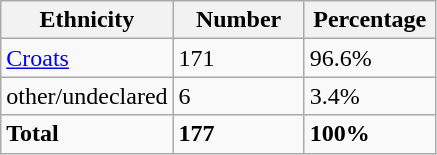<table class="wikitable">
<tr>
<th width="100px">Ethnicity</th>
<th width="80px">Number</th>
<th width="80px">Percentage</th>
</tr>
<tr>
<td><a href='#'>Croats</a></td>
<td>171</td>
<td>96.6%</td>
</tr>
<tr>
<td>other/undeclared</td>
<td>6</td>
<td>3.4%</td>
</tr>
<tr>
<td><strong>Total</strong></td>
<td><strong>177</strong></td>
<td><strong>100%</strong></td>
</tr>
</table>
